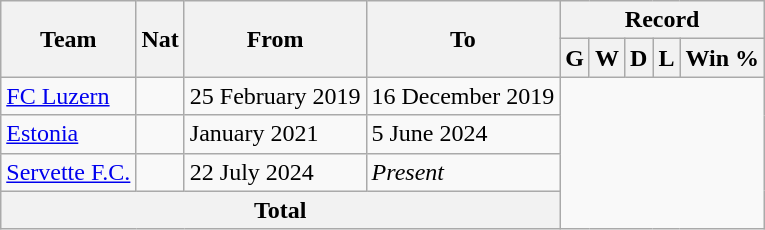<table class="wikitable" style="text-align: center">
<tr>
<th rowspan="2">Team</th>
<th rowspan="2">Nat</th>
<th rowspan="2">From</th>
<th rowspan="2">To</th>
<th colspan="5">Record</th>
</tr>
<tr>
<th>G</th>
<th>W</th>
<th>D</th>
<th>L</th>
<th>Win %</th>
</tr>
<tr>
<td align=left><a href='#'>FC Luzern</a></td>
<td></td>
<td align=left>25 February 2019</td>
<td align=left>16 December 2019<br></td>
</tr>
<tr>
<td align=left><a href='#'>Estonia</a></td>
<td></td>
<td align=left>January 2021</td>
<td align=left>5 June 2024<br></td>
</tr>
<tr>
<td align=left><a href='#'>Servette F.C.</a></td>
<td></td>
<td align=left>22 July 2024</td>
<td align=left><em>Present</em><br></td>
</tr>
<tr>
<th colspan="4">Total<br></th>
</tr>
</table>
